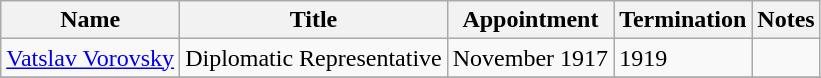<table class="wikitable">
<tr valign="middle">
<th>Name</th>
<th>Title</th>
<th>Appointment</th>
<th>Termination</th>
<th>Notes</th>
</tr>
<tr>
<td><a href='#'>Vatslav Vorovsky</a></td>
<td>Diplomatic Representative</td>
<td>November 1917</td>
<td>1919</td>
<td></td>
</tr>
<tr>
</tr>
</table>
